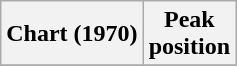<table class="wikitable sortable plainrowheaders" style="text-align:center">
<tr>
<th>Chart (1970)</th>
<th>Peak<br>position</th>
</tr>
<tr>
</tr>
</table>
